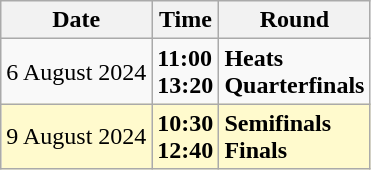<table class="wikitable">
<tr>
<th>Date</th>
<th>Time</th>
<th>Round</th>
</tr>
<tr>
<td>6 August 2024</td>
<td><strong>11:00</strong><br><strong>13:20</strong></td>
<td><strong>Heats</strong><br><strong>Quarterfinals</strong></td>
</tr>
<tr style=background:lemonchiffon>
<td>9 August 2024</td>
<td><strong>10:30</strong><br><strong>12:40</strong></td>
<td><strong>Semifinals</strong><br><strong>Finals</strong></td>
</tr>
</table>
